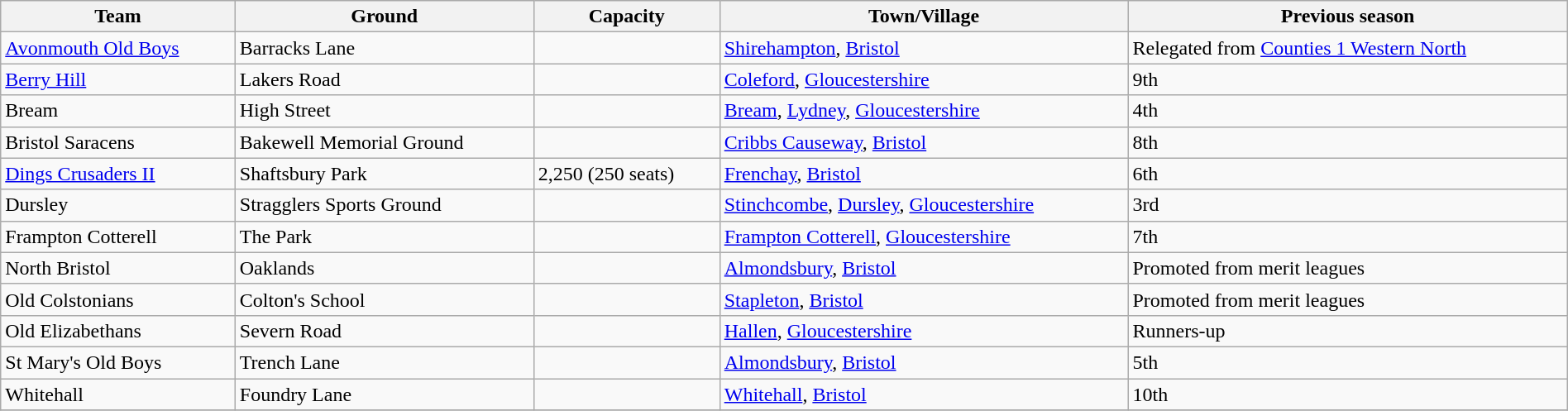<table class="wikitable sortable" width=100%>
<tr>
<th>Team</th>
<th>Ground</th>
<th>Capacity</th>
<th>Town/Village</th>
<th>Previous season</th>
</tr>
<tr>
<td><a href='#'>Avonmouth Old Boys</a></td>
<td>Barracks Lane</td>
<td></td>
<td><a href='#'>Shirehampton</a>, <a href='#'>Bristol</a></td>
<td>Relegated from <a href='#'>Counties 1 Western North</a></td>
</tr>
<tr>
<td><a href='#'>Berry Hill</a></td>
<td>Lakers Road</td>
<td></td>
<td><a href='#'>Coleford</a>, <a href='#'>Gloucestershire</a></td>
<td>9th</td>
</tr>
<tr>
<td>Bream</td>
<td>High Street</td>
<td></td>
<td><a href='#'>Bream</a>, <a href='#'>Lydney</a>, <a href='#'>Gloucestershire</a></td>
<td>4th</td>
</tr>
<tr>
<td>Bristol Saracens</td>
<td>Bakewell Memorial Ground</td>
<td></td>
<td><a href='#'>Cribbs Causeway</a>, <a href='#'>Bristol</a></td>
<td>8th</td>
</tr>
<tr>
<td><a href='#'>Dings Crusaders II</a></td>
<td>Shaftsbury Park</td>
<td>2,250 (250 seats)</td>
<td><a href='#'>Frenchay</a>, <a href='#'>Bristol</a></td>
<td>6th</td>
</tr>
<tr>
<td>Dursley</td>
<td>Stragglers Sports Ground</td>
<td></td>
<td><a href='#'>Stinchcombe</a>, <a href='#'>Dursley</a>, <a href='#'>Gloucestershire</a></td>
<td>3rd</td>
</tr>
<tr>
<td>Frampton Cotterell</td>
<td>The Park</td>
<td></td>
<td><a href='#'>Frampton Cotterell</a>, <a href='#'>Gloucestershire</a></td>
<td>7th</td>
</tr>
<tr>
<td>North Bristol</td>
<td>Oaklands</td>
<td></td>
<td><a href='#'>Almondsbury</a>, <a href='#'>Bristol</a></td>
<td>Promoted from merit leagues</td>
</tr>
<tr>
<td>Old Colstonians</td>
<td>Colton's School</td>
<td></td>
<td><a href='#'>Stapleton</a>, <a href='#'>Bristol</a></td>
<td>Promoted from merit leagues</td>
</tr>
<tr>
<td>Old Elizabethans</td>
<td>Severn Road</td>
<td></td>
<td><a href='#'>Hallen</a>, <a href='#'>Gloucestershire</a></td>
<td>Runners-up</td>
</tr>
<tr>
<td>St Mary's Old Boys</td>
<td>Trench Lane</td>
<td></td>
<td><a href='#'>Almondsbury</a>, <a href='#'>Bristol</a></td>
<td>5th</td>
</tr>
<tr>
<td>Whitehall</td>
<td>Foundry Lane</td>
<td></td>
<td><a href='#'>Whitehall</a>, <a href='#'>Bristol</a></td>
<td>10th</td>
</tr>
<tr>
</tr>
</table>
